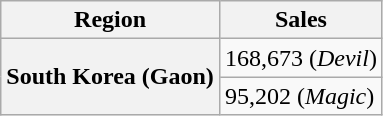<table class="wikitable plainrowheaders">
<tr>
<th>Region</th>
<th>Sales</th>
</tr>
<tr>
<th rowspan="2" scope="row">South Korea (Gaon)</th>
<td>168,673 (<em>Devil</em>)</td>
</tr>
<tr>
<td>95,202 (<em>Magic</em>)</td>
</tr>
</table>
